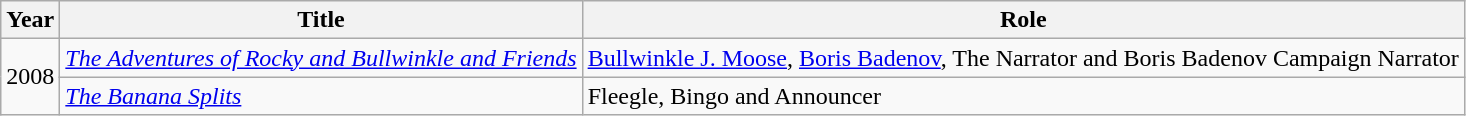<table class="wikitable sortable plainrowheaders">
<tr>
<th scope="col">Year</th>
<th scope="col">Title</th>
<th scope="col">Role</th>
</tr>
<tr>
<td rowspan="2">2008</td>
<td><em><a href='#'>The Adventures of Rocky and Bullwinkle and Friends</a></em></td>
<td><a href='#'>Bullwinkle J. Moose</a>, <a href='#'>Boris Badenov</a>, The Narrator and Boris Badenov Campaign Narrator</td>
</tr>
<tr>
<td><em><a href='#'>The Banana Splits</a></em></td>
<td>Fleegle, Bingo and Announcer</td>
</tr>
</table>
